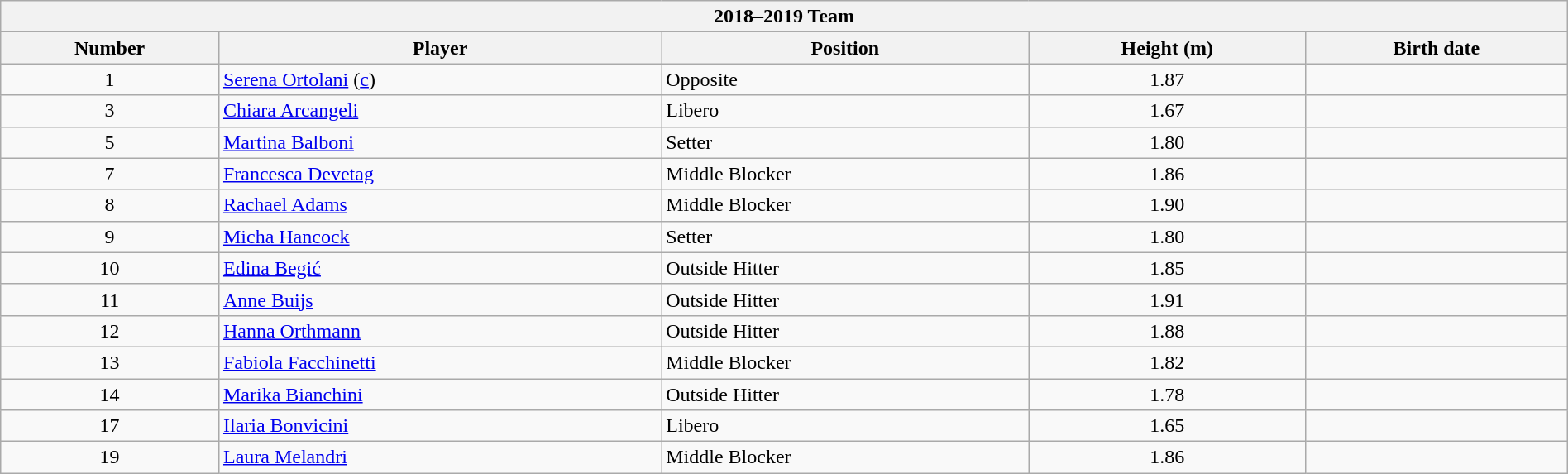<table class="wikitable collapsible collapsed" style="width:100%;">
<tr>
<th colspan=6><strong>2018–2019 Team</strong></th>
</tr>
<tr>
<th>Number</th>
<th>Player</th>
<th>Position</th>
<th>Height (m)</th>
<th>Birth date</th>
</tr>
<tr>
<td align=center>1</td>
<td> <a href='#'>Serena Ortolani</a> (<a href='#'>c</a>)</td>
<td>Opposite</td>
<td align=center>1.87</td>
<td></td>
</tr>
<tr>
<td align=center>3</td>
<td> <a href='#'>Chiara Arcangeli</a></td>
<td>Libero</td>
<td align=center>1.67</td>
<td></td>
</tr>
<tr>
<td align=center>5</td>
<td> <a href='#'>Martina Balboni</a></td>
<td>Setter</td>
<td align=center>1.80</td>
<td></td>
</tr>
<tr>
<td align=center>7</td>
<td> <a href='#'>Francesca Devetag</a></td>
<td>Middle Blocker</td>
<td align=center>1.86</td>
<td></td>
</tr>
<tr>
<td align=center>8</td>
<td> <a href='#'>Rachael Adams</a></td>
<td>Middle Blocker</td>
<td align=center>1.90</td>
<td></td>
</tr>
<tr>
<td align=center>9</td>
<td> <a href='#'>Micha Hancock</a></td>
<td>Setter</td>
<td align=center>1.80</td>
<td></td>
</tr>
<tr>
<td align=center>10</td>
<td> <a href='#'>Edina Begić</a></td>
<td>Outside Hitter</td>
<td align=center>1.85</td>
<td></td>
</tr>
<tr>
<td align=center>11</td>
<td> <a href='#'>Anne Buijs</a></td>
<td>Outside Hitter</td>
<td align=center>1.91</td>
<td></td>
</tr>
<tr>
<td align=center>12</td>
<td> <a href='#'>Hanna Orthmann</a></td>
<td>Outside Hitter</td>
<td align=center>1.88</td>
<td></td>
</tr>
<tr>
<td align=center>13</td>
<td> <a href='#'>Fabiola Facchinetti</a></td>
<td>Middle Blocker</td>
<td align=center>1.82</td>
<td></td>
</tr>
<tr>
<td align=center>14</td>
<td> <a href='#'>Marika Bianchini</a></td>
<td>Outside Hitter</td>
<td align=center>1.78</td>
<td></td>
</tr>
<tr>
<td align=center>17</td>
<td> <a href='#'>Ilaria Bonvicini</a></td>
<td>Libero</td>
<td align=center>1.65</td>
<td></td>
</tr>
<tr>
<td align=center>19</td>
<td> <a href='#'>Laura Melandri</a></td>
<td>Middle Blocker</td>
<td align=center>1.86</td>
<td></td>
</tr>
</table>
